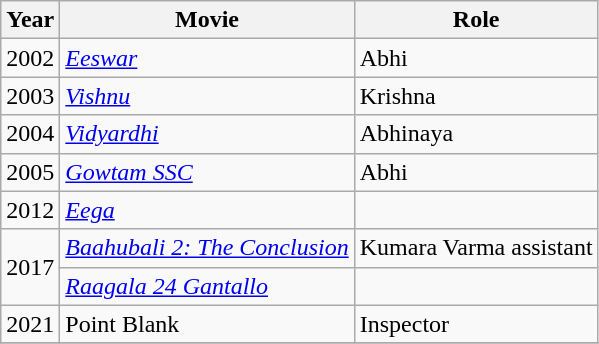<table class="wikitable">
<tr>
<th>Year</th>
<th>Movie</th>
<th>Role</th>
</tr>
<tr>
<td rowspan="1">2002</td>
<td><em><a href='#'>Eeswar</a></em></td>
<td>Abhi</td>
</tr>
<tr>
<td>2003</td>
<td><em><a href='#'>Vishnu</a></em></td>
<td>Krishna</td>
</tr>
<tr>
<td>2004</td>
<td><em><a href='#'>Vidyardhi</a></em></td>
<td>Abhinaya</td>
</tr>
<tr>
<td rowspan="1">2005</td>
<td><em><a href='#'>Gowtam SSC</a></em></td>
<td>Abhi</td>
</tr>
<tr>
<td>2012</td>
<td><em><a href='#'>Eega</a></em></td>
<td></td>
</tr>
<tr>
<td rowspan="2">2017</td>
<td><em><a href='#'>Baahubali 2: The Conclusion</a></em></td>
<td>Kumara Varma assistant</td>
</tr>
<tr>
<td><em><a href='#'>Raagala 24 Gantallo</a></em></td>
<td></td>
</tr>
<tr>
<td>2021</td>
<td>Point Blank</td>
<td>Inspector</td>
</tr>
<tr>
</tr>
</table>
